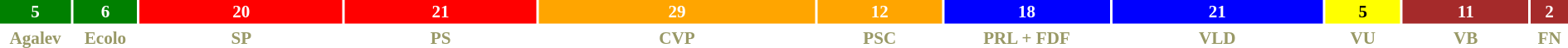<table style="width:100%; font-size:88%; text-align:center;">
<tr style="font-weight:bold">
<td style="background:green; width:4.4%; color:white">5</td>
<td style="background:green; width:4.0%; color:white">6</td>
<td style="background:red; width:12.6%; color:white">20</td>
<td style="background:red; width:11.9%; color:white">21</td>
<td style="background:orange; width:17.2%; color:white">29</td>
<td style="background:orange; width:7.7%; color:white">12</td>
<td style="background:blue; width:10.3%; color:white">18</td>
<td style="background:blue; width:13.1%; color:white">21</td>
<td style="background:yellow; width:4.7%; color:black">5</td>
<td style="background:brown; width:7.8%; color:white">11</td>
<td style="background:brown; width:2.3%; color:white">2</td>
</tr>
<tr style="font-weight:bold; color:#996;">
<td>Agalev</td>
<td>Ecolo</td>
<td>SP</td>
<td>PS</td>
<td>CVP</td>
<td>PSC</td>
<td>PRL + FDF</td>
<td>VLD</td>
<td>VU</td>
<td>VB</td>
<td>FN</td>
</tr>
</table>
